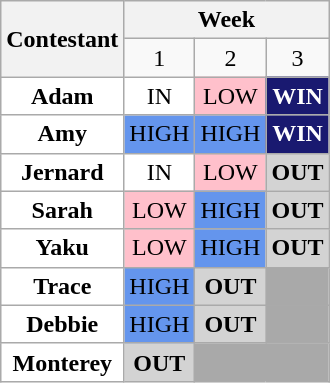<table class="wikitable" align="" style="text-align:center">
<tr>
<th rowspan="2">Contestant</th>
<th colspan="3">Week</th>
</tr>
<tr>
<td>1</td>
<td>2</td>
<td>3</td>
</tr>
<tr>
<td style="background:white;"><strong>Adam</strong></td>
<td style="background:white;">IN</td>
<td style="background:pink;">LOW</td>
<td style="background:midnightblue;color:#fff;"><strong>WIN</strong></td>
</tr>
<tr>
<td style="background:white;"><strong>Amy</strong></td>
<td style="background:cornflowerblue;">HIGH</td>
<td style="background:cornflowerblue;">HIGH</td>
<td style="background:midnightblue;color:#fff;"><strong>WIN</strong></td>
</tr>
<tr>
<td style="background:white;"><strong>Jernard</strong></td>
<td style="background:white;">IN</td>
<td style="background:pink;">LOW</td>
<td style="background:lightgray;"><strong>OUT</strong></td>
</tr>
<tr>
<td style="background:white;"><strong>Sarah</strong></td>
<td style="background:pink;">LOW</td>
<td style="background:cornflowerblue;">HIGH</td>
<td style="background:lightgray;"><strong>OUT</strong></td>
</tr>
<tr>
<td style="background:white;"><strong>Yaku</strong></td>
<td style="background:pink;">LOW</td>
<td style="background:cornflowerblue;">HIGH</td>
<td style="background:lightgray;"><strong>OUT</strong></td>
</tr>
<tr>
<td style="background:white;"><strong>Trace</strong></td>
<td style="background:cornflowerblue;">HIGH</td>
<td style="background:lightgray;"><strong>OUT</strong></td>
<td style="background:darkgray;"></td>
</tr>
<tr>
<td style="background:white;"><strong>Debbie</strong></td>
<td style="background:cornflowerblue;">HIGH</td>
<td style="background:lightgray;"><strong>OUT</strong></td>
<td style="background:darkgray;"></td>
</tr>
<tr>
<td style="background:white;"><strong>Monterey</strong></td>
<td style="background:lightgray;"><strong>OUT</strong></td>
<td colspan="2" style="background:darkgray;"></td>
</tr>
</table>
